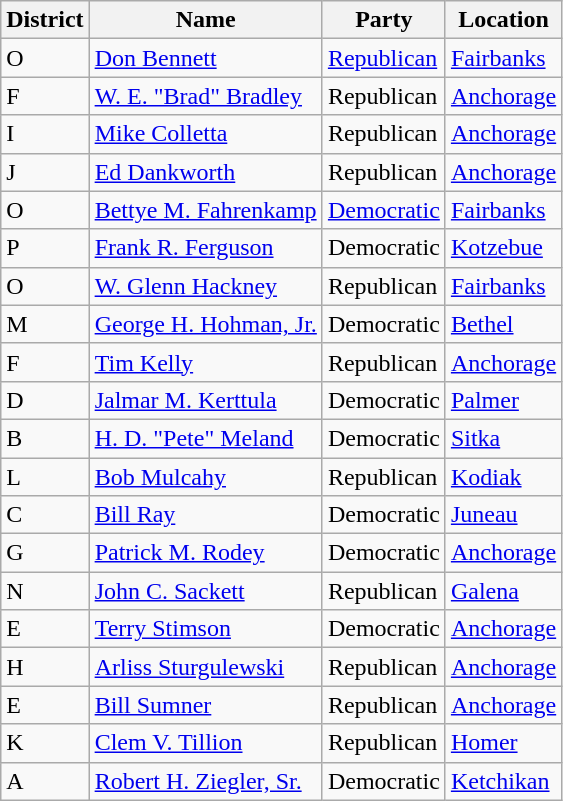<table class="wikitable">
<tr>
<th>District</th>
<th>Name</th>
<th>Party</th>
<th>Location</th>
</tr>
<tr>
<td>O</td>
<td><a href='#'>Don Bennett</a></td>
<td><a href='#'>Republican</a></td>
<td><a href='#'>Fairbanks</a></td>
</tr>
<tr>
<td>F</td>
<td><a href='#'>W. E. "Brad" Bradley</a></td>
<td>Republican</td>
<td><a href='#'>Anchorage</a></td>
</tr>
<tr>
<td>I</td>
<td><a href='#'>Mike Colletta</a></td>
<td>Republican</td>
<td><a href='#'>Anchorage</a></td>
</tr>
<tr>
<td>J</td>
<td><a href='#'>Ed Dankworth</a></td>
<td>Republican</td>
<td><a href='#'>Anchorage</a></td>
</tr>
<tr>
<td>O</td>
<td><a href='#'>Bettye M. Fahrenkamp</a></td>
<td><a href='#'>Democratic</a></td>
<td><a href='#'>Fairbanks</a></td>
</tr>
<tr>
<td>P</td>
<td><a href='#'>Frank R. Ferguson</a></td>
<td>Democratic</td>
<td><a href='#'>Kotzebue</a></td>
</tr>
<tr>
<td>O</td>
<td><a href='#'>W. Glenn Hackney</a></td>
<td>Republican</td>
<td><a href='#'>Fairbanks</a></td>
</tr>
<tr>
<td>M</td>
<td><a href='#'>George H. Hohman, Jr.</a></td>
<td>Democratic</td>
<td><a href='#'>Bethel</a></td>
</tr>
<tr>
<td>F</td>
<td><a href='#'>Tim Kelly</a></td>
<td>Republican</td>
<td><a href='#'>Anchorage</a></td>
</tr>
<tr>
<td>D</td>
<td><a href='#'>Jalmar M. Kerttula</a></td>
<td>Democratic</td>
<td><a href='#'>Palmer</a></td>
</tr>
<tr>
<td>B</td>
<td><a href='#'>H. D. "Pete" Meland</a></td>
<td>Democratic</td>
<td><a href='#'>Sitka</a></td>
</tr>
<tr>
<td>L</td>
<td><a href='#'>Bob Mulcahy</a></td>
<td>Republican</td>
<td><a href='#'>Kodiak</a></td>
</tr>
<tr>
<td>C</td>
<td><a href='#'>Bill Ray</a></td>
<td>Democratic</td>
<td><a href='#'>Juneau</a></td>
</tr>
<tr>
<td>G</td>
<td><a href='#'>Patrick M. Rodey</a></td>
<td>Democratic</td>
<td><a href='#'>Anchorage</a></td>
</tr>
<tr>
<td>N</td>
<td><a href='#'>John C. Sackett</a></td>
<td>Republican</td>
<td><a href='#'>Galena</a></td>
</tr>
<tr>
<td>E</td>
<td><a href='#'>Terry Stimson</a></td>
<td>Democratic</td>
<td><a href='#'>Anchorage</a></td>
</tr>
<tr>
<td>H</td>
<td><a href='#'>Arliss Sturgulewski</a></td>
<td>Republican</td>
<td><a href='#'>Anchorage</a></td>
</tr>
<tr>
<td>E</td>
<td><a href='#'>Bill Sumner</a></td>
<td>Republican</td>
<td><a href='#'>Anchorage</a></td>
</tr>
<tr>
<td>K</td>
<td><a href='#'>Clem V. Tillion</a></td>
<td>Republican</td>
<td><a href='#'>Homer</a></td>
</tr>
<tr>
<td>A</td>
<td><a href='#'>Robert H. Ziegler, Sr.</a></td>
<td>Democratic</td>
<td><a href='#'>Ketchikan</a></td>
</tr>
</table>
